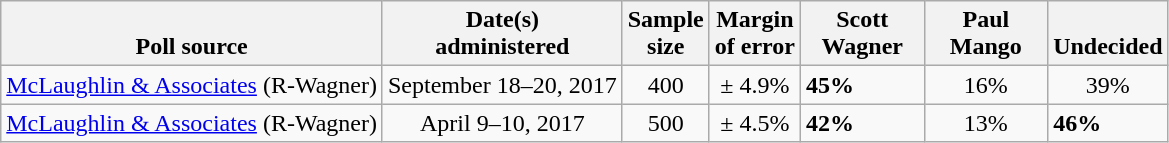<table class="wikitable">
<tr valign=bottom>
<th>Poll source</th>
<th>Date(s)<br>administered</th>
<th>Sample<br>size</th>
<th>Margin<br>of error</th>
<th style="width:75px;">Scott<br>Wagner</th>
<th style="width:75px;">Paul<br>Mango</th>
<th>Undecided</th>
</tr>
<tr>
<td><a href='#'>McLaughlin & Associates</a> (R-Wagner)</td>
<td align=center>September 18–20, 2017</td>
<td align=center>400</td>
<td align=center>± 4.9%</td>
<td><strong>45%</strong></td>
<td align=center>16%</td>
<td align=center>39%</td>
</tr>
<tr>
<td><a href='#'>McLaughlin & Associates</a> (R-Wagner)</td>
<td align=center>April 9–10, 2017</td>
<td align=center>500</td>
<td align=center>± 4.5%</td>
<td><strong>42%</strong></td>
<td align=center>13%</td>
<td><strong>46%</strong></td>
</tr>
</table>
